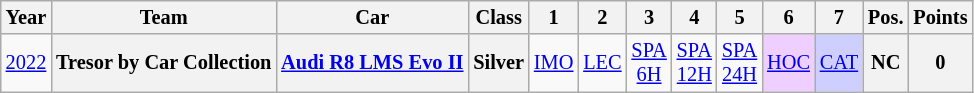<table class="wikitable" border="1" style="text-align:center; font-size:85%;">
<tr>
<th>Year</th>
<th>Team</th>
<th>Car</th>
<th>Class</th>
<th>1</th>
<th>2</th>
<th>3</th>
<th>4</th>
<th>5</th>
<th>6</th>
<th>7</th>
<th>Pos.</th>
<th>Points</th>
</tr>
<tr>
<td><a href='#'>2022</a></td>
<th nowrap>Tresor by Car Collection</th>
<th nowrap><a href='#'>Audi R8 LMS Evo II</a></th>
<th>Silver</th>
<td style="background:#;"><a href='#'>IMO</a></td>
<td style="background:#;"><a href='#'>LEC</a></td>
<td style="background:#;"><a href='#'>SPA<br>6H</a></td>
<td style="background:#;"><a href='#'>SPA<br>12H</a></td>
<td style="background:#;"><a href='#'>SPA<br>24H</a></td>
<td style="background:#EFCFFF;"><a href='#'>HOC</a><br></td>
<td style="background:#CFCFFF;"><a href='#'>CAT</a><br></td>
<th>NC</th>
<th>0</th>
</tr>
</table>
